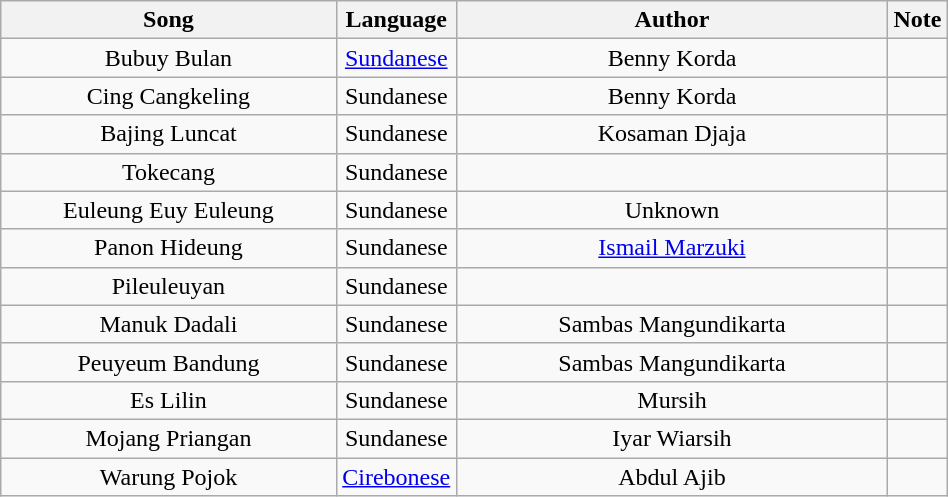<table class="wikitable" style="width:50%;text-align:center">
<tr>
<th style="width:35%">Song</th>
<th style="width:10%">Language</th>
<th style="width:45%">Author</th>
<th style="width:5%">Note</th>
</tr>
<tr>
<td>Bubuy Bulan</td>
<td><a href='#'>Sundanese</a></td>
<td>Benny Korda</td>
<td></td>
</tr>
<tr>
<td>Cing Cangkeling</td>
<td>Sundanese</td>
<td>Benny Korda</td>
<td></td>
</tr>
<tr>
<td>Bajing Luncat</td>
<td>Sundanese</td>
<td>Kosaman Djaja</td>
<td></td>
</tr>
<tr>
<td>Tokecang</td>
<td>Sundanese</td>
<td></td>
<td></td>
</tr>
<tr>
<td>Euleung Euy Euleung</td>
<td>Sundanese</td>
<td>Unknown</td>
<td></td>
</tr>
<tr>
<td>Panon Hideung</td>
<td>Sundanese</td>
<td><a href='#'>Ismail Marzuki</a></td>
<td></td>
</tr>
<tr>
<td>Pileuleuyan</td>
<td>Sundanese</td>
<td></td>
<td></td>
</tr>
<tr>
<td>Manuk Dadali</td>
<td>Sundanese</td>
<td>Sambas Mangundikarta</td>
<td></td>
</tr>
<tr>
<td>Peuyeum Bandung</td>
<td>Sundanese</td>
<td>Sambas Mangundikarta</td>
<td></td>
</tr>
<tr>
<td>Es Lilin</td>
<td>Sundanese</td>
<td>Mursih</td>
<td></td>
</tr>
<tr>
<td>Mojang Priangan</td>
<td>Sundanese</td>
<td>Iyar Wiarsih</td>
<td></td>
</tr>
<tr>
<td>Warung Pojok</td>
<td><a href='#'>Cirebonese</a></td>
<td>Abdul Ajib</td>
<td></td>
</tr>
</table>
